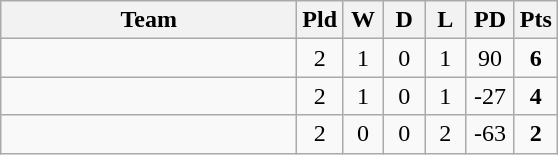<table class="wikitable" style="text-align:center;">
<tr>
<th width="190">Team</th>
<th width="20" abbr="Played">Pld</th>
<th width="20" abbr="Won">W</th>
<th width="20" abbr="Drawn">D</th>
<th width="20" abbr="Lost">L</th>
<th width="25" abbr="Points difference">PD</th>
<th width="20" abbr="Points">Pts</th>
</tr>
<tr>
<td align="left"></td>
<td>2</td>
<td>1</td>
<td>0</td>
<td>1</td>
<td>90</td>
<td><strong>6</strong></td>
</tr>
<tr>
<td align="left"></td>
<td>2</td>
<td>1</td>
<td>0</td>
<td>1</td>
<td>-27</td>
<td><strong>4</strong></td>
</tr>
<tr>
<td align="left"></td>
<td>2</td>
<td>0</td>
<td>0</td>
<td>2</td>
<td>-63</td>
<td><strong>2</strong></td>
</tr>
</table>
